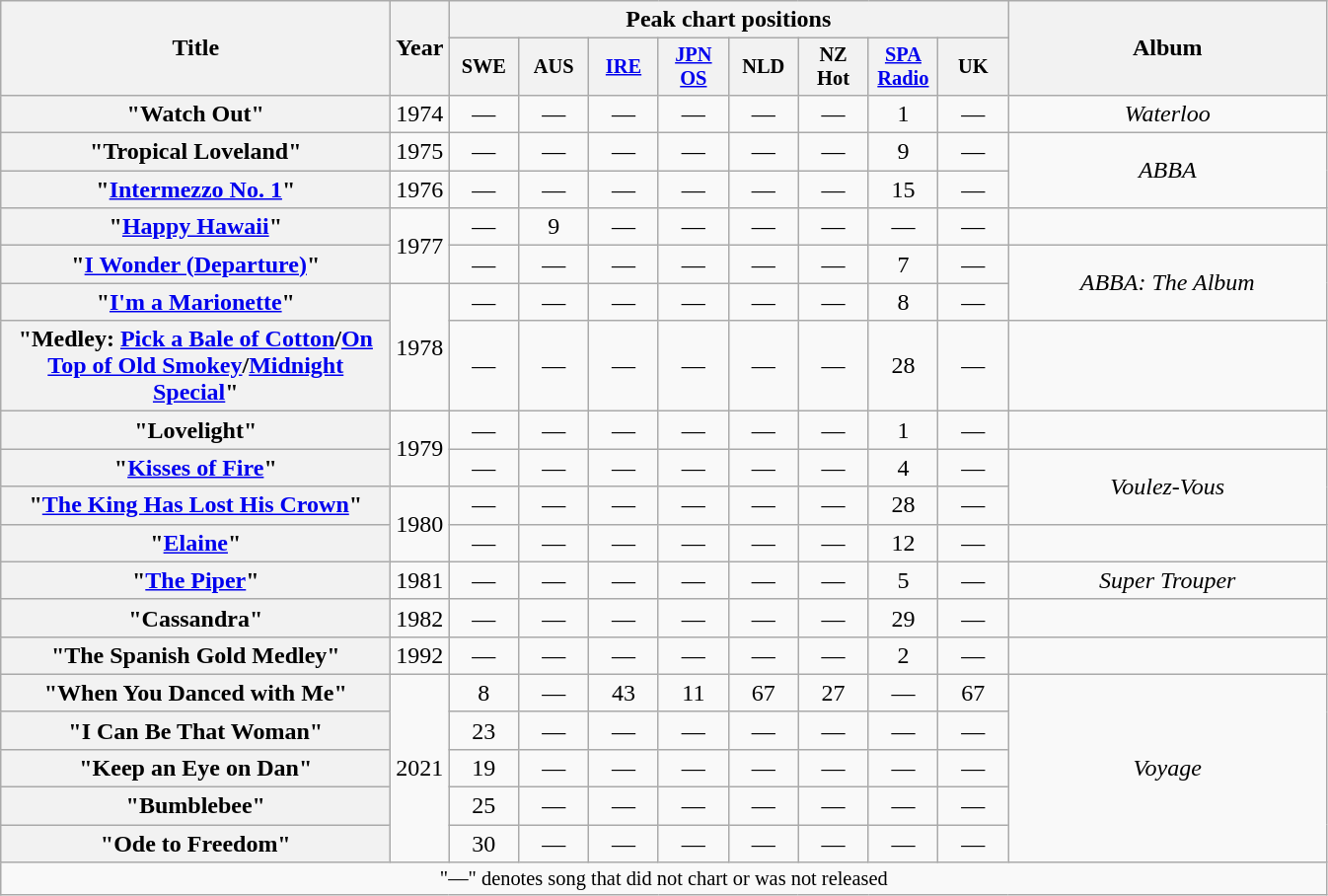<table class="wikitable plainrowheaders" style="text-align:center;">
<tr>
<th scope="col" rowspan="2" style="width:16em;">Title</th>
<th scope="col" rowspan="2" style="width:2em;">Year</th>
<th scope="col" colspan="8" style="width:2em;">Peak chart positions</th>
<th scope="col" rowspan="2" style="width:13em;">Album</th>
</tr>
<tr>
<th style="width:3em;font-size:85%">SWE<br></th>
<th style="width:3em;font-size:85%">AUS<br></th>
<th style="width:3em;font-size:85%"><a href='#'>IRE<br></a></th>
<th style="width:3em;font-size:85%"><a href='#'>JPN<br>OS<br></a></th>
<th style="width:3em;font-size:85%">NLD<br></th>
<th style="width:3em;font-size:85%">NZ<br>Hot<br></th>
<th style="width:3em;font-size:85%"><a href='#'>SPA <br>Radio<br></a></th>
<th style="width:3em;font-size:85%">UK<br></th>
</tr>
<tr>
<th scope="row">"Watch Out"</th>
<td rowspan="1">1974</td>
<td>—</td>
<td>—</td>
<td>—</td>
<td>—</td>
<td>—</td>
<td>—</td>
<td>1</td>
<td>—</td>
<td rowspan="1"><em>Waterloo</em></td>
</tr>
<tr>
<th scope="row">"Tropical Loveland"</th>
<td rowspan="1">1975</td>
<td>—</td>
<td>—</td>
<td>—</td>
<td>—</td>
<td>—</td>
<td>—</td>
<td>9</td>
<td>—</td>
<td rowspan="2"><em>ABBA</em></td>
</tr>
<tr>
<th scope="row">"<a href='#'>Intermezzo No. 1</a>"</th>
<td rowspan="1">1976</td>
<td>—</td>
<td>—</td>
<td>—</td>
<td>—</td>
<td>—</td>
<td>—</td>
<td>15</td>
<td>—</td>
</tr>
<tr>
<th scope="row">"<a href='#'>Happy Hawaii</a>"</th>
<td rowspan="2">1977</td>
<td>—</td>
<td>9</td>
<td>—</td>
<td>—</td>
<td>—</td>
<td>—</td>
<td>—</td>
<td>—</td>
<td></td>
</tr>
<tr>
<th scope="row">"<a href='#'>I Wonder (Departure)</a>"</th>
<td>—</td>
<td>—</td>
<td>—</td>
<td>—</td>
<td>—</td>
<td>—</td>
<td>7</td>
<td>—</td>
<td rowspan="2"><em>ABBA: The Album</em></td>
</tr>
<tr>
<th scope="row">"<a href='#'>I'm a Marionette</a>"</th>
<td rowspan="2">1978</td>
<td>—</td>
<td>—</td>
<td>—</td>
<td>—</td>
<td>—</td>
<td>—</td>
<td>8</td>
<td>—</td>
</tr>
<tr>
<th scope="row">"Medley: <a href='#'>Pick a Bale of Cotton</a>/<a href='#'>On Top of Old Smokey</a>/<a href='#'>Midnight Special</a>"</th>
<td>—</td>
<td>—</td>
<td>—</td>
<td>—</td>
<td>—</td>
<td>—</td>
<td>28</td>
<td>—</td>
<td></td>
</tr>
<tr>
<th scope="row">"Lovelight"</th>
<td rowspan="2">1979</td>
<td>—</td>
<td>—</td>
<td>—</td>
<td>—</td>
<td>—</td>
<td>—</td>
<td>1</td>
<td>—</td>
<td></td>
</tr>
<tr>
<th scope="row">"<a href='#'>Kisses of Fire</a>"</th>
<td>—</td>
<td>—</td>
<td>—</td>
<td>—</td>
<td>—</td>
<td>—</td>
<td>4</td>
<td>—</td>
<td rowspan="2"><em>Voulez-Vous</em></td>
</tr>
<tr>
<th scope="row">"<a href='#'>The King Has Lost His Crown</a>"</th>
<td rowspan="2">1980</td>
<td>—</td>
<td>—</td>
<td>—</td>
<td>—</td>
<td>—</td>
<td>—</td>
<td>28</td>
<td>—</td>
</tr>
<tr>
<th scope="row">"<a href='#'>Elaine</a>"</th>
<td>—</td>
<td>—</td>
<td>—</td>
<td>—</td>
<td>—</td>
<td>—</td>
<td>12</td>
<td>—</td>
<td></td>
</tr>
<tr>
<th scope="row">"<a href='#'>The Piper</a>"</th>
<td rowspan="1">1981</td>
<td>—</td>
<td>—</td>
<td>—</td>
<td>—</td>
<td>—</td>
<td>—</td>
<td>5</td>
<td>—</td>
<td rowspan="1"><em>Super Trouper</em></td>
</tr>
<tr>
<th scope="row">"Cassandra"</th>
<td rowspan="1">1982</td>
<td>—</td>
<td>—</td>
<td>—</td>
<td>—</td>
<td>—</td>
<td>—</td>
<td>29</td>
<td>—</td>
<td></td>
</tr>
<tr>
<th scope="row">"The Spanish Gold Medley"</th>
<td rowspan="1">1992</td>
<td>—</td>
<td>—</td>
<td>—</td>
<td>—</td>
<td>—</td>
<td>—</td>
<td>2</td>
<td>—</td>
<td></td>
</tr>
<tr>
<th scope="row">"When You Danced with Me"</th>
<td rowspan="5">2021</td>
<td>8</td>
<td>—</td>
<td>43</td>
<td>11</td>
<td>67</td>
<td>27</td>
<td>—</td>
<td>67</td>
<td rowspan="5"><em>Voyage</em></td>
</tr>
<tr>
<th scope="row">"I Can Be That Woman"</th>
<td>23</td>
<td>—</td>
<td>—</td>
<td>—</td>
<td>—</td>
<td>—</td>
<td>—</td>
<td>—</td>
</tr>
<tr>
<th scope="row">"Keep an Eye on Dan"</th>
<td>19</td>
<td>—</td>
<td>—</td>
<td>—</td>
<td>—</td>
<td>—</td>
<td>—</td>
<td>—</td>
</tr>
<tr>
<th scope="row">"Bumblebee"</th>
<td>25</td>
<td>—</td>
<td>—</td>
<td>—</td>
<td>—</td>
<td>—</td>
<td>—</td>
<td>—</td>
</tr>
<tr>
<th scope="row">"Ode to Freedom"</th>
<td>30</td>
<td>—</td>
<td>—</td>
<td>—</td>
<td>—</td>
<td>—</td>
<td>—</td>
<td>—</td>
</tr>
<tr>
<td colspan="11" style="font-size:85%">"—" denotes song that did not chart or was not released</td>
</tr>
</table>
